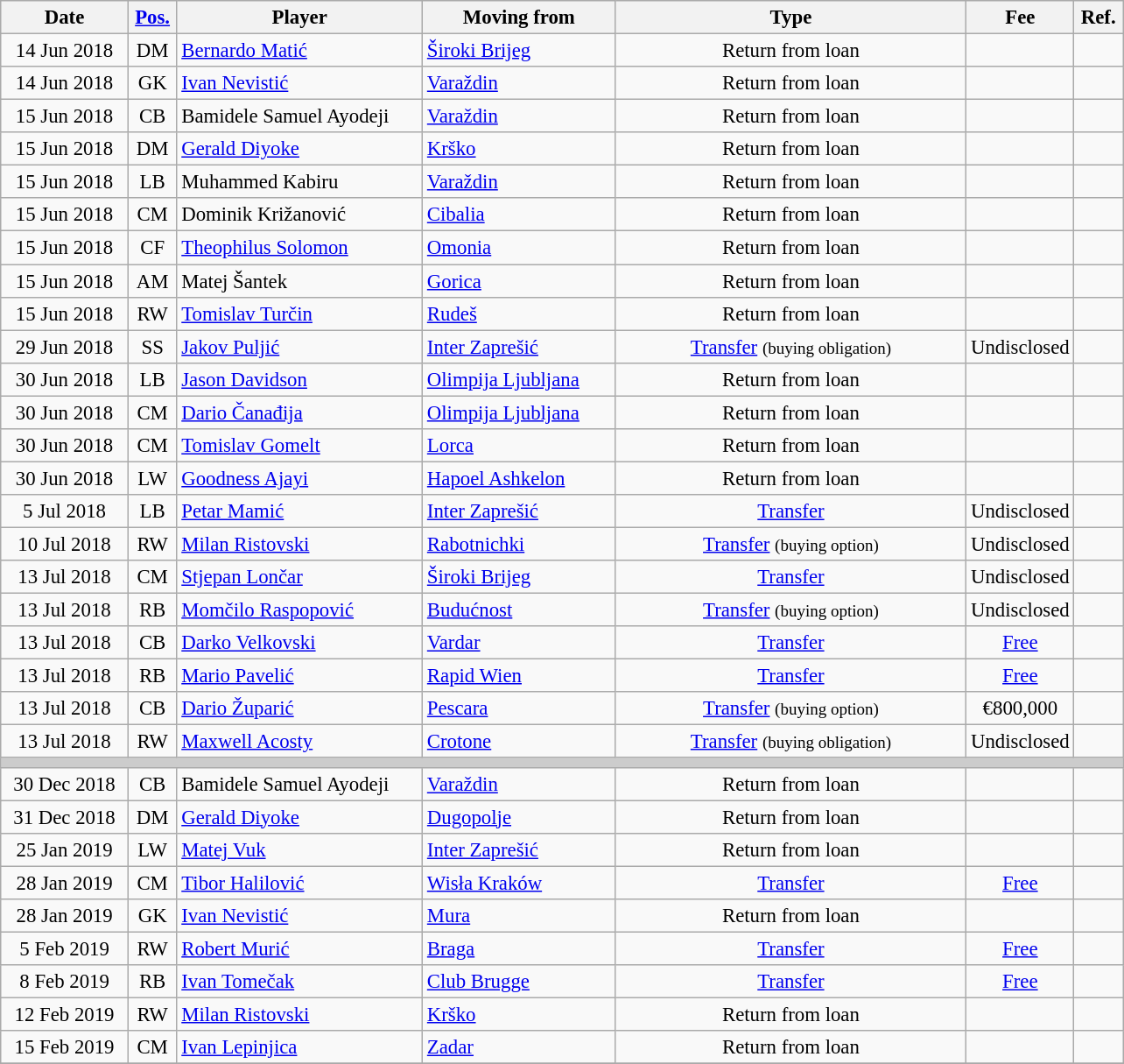<table class="wikitable" style="font-size: 95%; text-align: center;">
<tr>
<th width=90>Date</th>
<th width=30><a href='#'>Pos.</a></th>
<th width=180>Player</th>
<th width=140>Moving from</th>
<th width=260>Type</th>
<th width=75>Fee</th>
<th width=30>Ref.</th>
</tr>
<tr>
<td>14 Jun 2018</td>
<td>DM</td>
<td style="text-align:left;"> <a href='#'>Bernardo Matić</a></td>
<td style="text-align:left;"> <a href='#'>Široki Brijeg</a></td>
<td>Return from loan</td>
<td></td>
<td></td>
</tr>
<tr>
<td>14 Jun 2018</td>
<td>GK</td>
<td style="text-align:left;"> <a href='#'>Ivan Nevistić</a></td>
<td style="text-align:left;"> <a href='#'>Varaždin</a></td>
<td>Return from loan</td>
<td></td>
<td></td>
</tr>
<tr>
<td>15 Jun 2018</td>
<td>CB</td>
<td style="text-align:left;"> Bamidele Samuel Ayodeji</td>
<td style="text-align:left;"> <a href='#'>Varaždin</a></td>
<td>Return from loan</td>
<td></td>
<td></td>
</tr>
<tr>
<td>15 Jun 2018</td>
<td>DM</td>
<td style="text-align:left;"> <a href='#'>Gerald Diyoke</a></td>
<td style="text-align:left;"> <a href='#'>Krško</a></td>
<td>Return from loan</td>
<td></td>
<td></td>
</tr>
<tr>
<td>15 Jun 2018</td>
<td>LB</td>
<td style="text-align:left;"> Muhammed Kabiru</td>
<td style="text-align:left;"> <a href='#'>Varaždin</a></td>
<td>Return from loan</td>
<td></td>
<td></td>
</tr>
<tr>
<td>15 Jun 2018</td>
<td>CM</td>
<td style="text-align:left;"> Dominik Križanović</td>
<td style="text-align:left;"> <a href='#'>Cibalia</a></td>
<td>Return from loan</td>
<td></td>
<td></td>
</tr>
<tr>
<td>15 Jun 2018</td>
<td>CF</td>
<td style="text-align:left;"> <a href='#'>Theophilus Solomon</a></td>
<td style="text-align:left;"> <a href='#'>Omonia</a></td>
<td>Return from loan</td>
<td></td>
<td></td>
</tr>
<tr>
<td>15 Jun 2018</td>
<td>AM</td>
<td style="text-align:left;"> Matej Šantek</td>
<td style="text-align:left;"> <a href='#'>Gorica</a></td>
<td>Return from loan</td>
<td></td>
<td></td>
</tr>
<tr>
<td>15 Jun 2018</td>
<td>RW</td>
<td style="text-align:left;"> <a href='#'>Tomislav Turčin</a></td>
<td style="text-align:left;"> <a href='#'>Rudeš</a></td>
<td>Return from loan</td>
<td></td>
<td></td>
</tr>
<tr>
<td>29 Jun 2018</td>
<td>SS</td>
<td style="text-align:left;"> <a href='#'>Jakov Puljić</a></td>
<td style="text-align:left;"> <a href='#'>Inter Zaprešić</a></td>
<td><a href='#'>Transfer</a> <small>(buying obligation)</small></td>
<td>Undisclosed</td>
<td></td>
</tr>
<tr>
<td>30 Jun 2018</td>
<td>LB</td>
<td style="text-align:left;"> <a href='#'>Jason Davidson</a></td>
<td style="text-align:left;"> <a href='#'>Olimpija Ljubljana</a></td>
<td>Return from loan</td>
<td></td>
<td></td>
</tr>
<tr>
<td>30 Jun 2018</td>
<td>CM</td>
<td style="text-align:left;"> <a href='#'>Dario Čanađija</a></td>
<td style="text-align:left;"> <a href='#'>Olimpija Ljubljana</a></td>
<td>Return from loan</td>
<td></td>
<td></td>
</tr>
<tr>
<td>30 Jun 2018</td>
<td>CM</td>
<td style="text-align:left;"> <a href='#'>Tomislav Gomelt</a></td>
<td style="text-align:left;"> <a href='#'>Lorca</a></td>
<td>Return from loan</td>
<td></td>
<td></td>
</tr>
<tr>
<td>30 Jun 2018</td>
<td>LW</td>
<td style="text-align:left;"> <a href='#'>Goodness Ajayi</a></td>
<td style="text-align:left;"> <a href='#'>Hapoel Ashkelon</a></td>
<td>Return from loan</td>
<td></td>
<td></td>
</tr>
<tr>
<td>5 Jul 2018</td>
<td>LB</td>
<td style="text-align:left;"> <a href='#'>Petar Mamić</a></td>
<td style="text-align:left;"> <a href='#'>Inter Zaprešić</a></td>
<td><a href='#'>Transfer</a></td>
<td>Undisclosed</td>
<td></td>
</tr>
<tr>
<td>10 Jul 2018</td>
<td>RW</td>
<td style="text-align:left;"> <a href='#'>Milan Ristovski</a></td>
<td style="text-align:left;"> <a href='#'>Rabotnichki</a></td>
<td><a href='#'>Transfer</a> <small>(buying option)</small></td>
<td>Undisclosed</td>
<td></td>
</tr>
<tr>
<td>13 Jul 2018</td>
<td>CM</td>
<td style="text-align:left;"> <a href='#'>Stjepan Lončar</a></td>
<td style="text-align:left;"> <a href='#'>Široki Brijeg</a></td>
<td><a href='#'>Transfer</a></td>
<td>Undisclosed</td>
<td></td>
</tr>
<tr>
<td>13 Jul 2018</td>
<td>RB</td>
<td style="text-align:left;"> <a href='#'>Momčilo Raspopović</a></td>
<td style="text-align:left;"> <a href='#'>Budućnost</a></td>
<td><a href='#'>Transfer</a> <small>(buying option)</small></td>
<td>Undisclosed</td>
<td></td>
</tr>
<tr>
<td>13 Jul 2018</td>
<td>CB</td>
<td style="text-align:left;"> <a href='#'>Darko Velkovski</a></td>
<td style="text-align:left;"> <a href='#'>Vardar</a></td>
<td><a href='#'>Transfer</a></td>
<td><a href='#'>Free</a></td>
<td></td>
</tr>
<tr>
<td>13 Jul 2018</td>
<td>RB</td>
<td style="text-align:left;"> <a href='#'>Mario Pavelić</a></td>
<td style="text-align:left;"> <a href='#'>Rapid Wien</a></td>
<td><a href='#'>Transfer</a></td>
<td><a href='#'>Free</a></td>
<td></td>
</tr>
<tr>
<td>13 Jul 2018</td>
<td>CB</td>
<td style="text-align:left;"> <a href='#'>Dario Župarić</a></td>
<td style="text-align:left;"> <a href='#'>Pescara</a></td>
<td><a href='#'>Transfer</a> <small>(buying option)</small></td>
<td>€800,000</td>
<td></td>
</tr>
<tr>
<td>13 Jul 2018</td>
<td>RW</td>
<td style="text-align:left;"> <a href='#'>Maxwell Acosty</a></td>
<td style="text-align:left;"> <a href='#'>Crotone</a></td>
<td><a href='#'>Transfer</a> <small>(buying obligation)</small></td>
<td>Undisclosed</td>
<td></td>
</tr>
<tr style="color:#CCCCCC;background-color:#CCCCCC">
<td colspan="7"></td>
</tr>
<tr>
<td>30 Dec 2018</td>
<td>CB</td>
<td style="text-align:left;"> Bamidele Samuel Ayodeji</td>
<td style="text-align:left;"> <a href='#'>Varaždin</a></td>
<td>Return from loan</td>
<td></td>
<td></td>
</tr>
<tr>
<td>31 Dec 2018</td>
<td>DM</td>
<td style="text-align:left;"> <a href='#'>Gerald Diyoke</a></td>
<td style="text-align:left;"> <a href='#'>Dugopolje</a></td>
<td>Return from loan</td>
<td></td>
<td></td>
</tr>
<tr>
<td>25 Jan 2019</td>
<td>LW</td>
<td style="text-align:left;"> <a href='#'>Matej Vuk</a></td>
<td style="text-align:left;"> <a href='#'>Inter Zaprešić</a></td>
<td>Return from loan</td>
<td></td>
<td></td>
</tr>
<tr>
<td>28 Jan 2019</td>
<td>CM</td>
<td style="text-align:left;"> <a href='#'>Tibor Halilović</a></td>
<td style="text-align:left;"> <a href='#'>Wisła Kraków</a></td>
<td><a href='#'>Transfer</a></td>
<td><a href='#'>Free</a></td>
<td></td>
</tr>
<tr>
<td>28 Jan 2019</td>
<td>GK</td>
<td style="text-align:left;"> <a href='#'>Ivan Nevistić</a></td>
<td style="text-align:left;"> <a href='#'>Mura</a></td>
<td>Return from loan</td>
<td></td>
<td></td>
</tr>
<tr>
<td>5 Feb 2019</td>
<td>RW</td>
<td style="text-align:left;"> <a href='#'>Robert Murić</a></td>
<td style="text-align:left;"> <a href='#'>Braga</a></td>
<td><a href='#'>Transfer</a></td>
<td><a href='#'>Free</a></td>
<td></td>
</tr>
<tr>
<td>8 Feb 2019</td>
<td>RB</td>
<td style="text-align:left;"> <a href='#'>Ivan Tomečak</a></td>
<td style="text-align:left;"> <a href='#'>Club Brugge</a></td>
<td><a href='#'>Transfer</a></td>
<td><a href='#'>Free</a></td>
<td></td>
</tr>
<tr>
<td>12 Feb 2019</td>
<td>RW</td>
<td style="text-align:left;"> <a href='#'>Milan Ristovski</a></td>
<td style="text-align:left;"> <a href='#'>Krško</a></td>
<td>Return from loan</td>
<td></td>
<td></td>
</tr>
<tr>
<td>15 Feb 2019</td>
<td>CM</td>
<td style="text-align:left;"> <a href='#'>Ivan Lepinjica</a></td>
<td style="text-align:left;"> <a href='#'>Zadar</a></td>
<td>Return from loan</td>
<td></td>
<td></td>
</tr>
<tr>
</tr>
</table>
